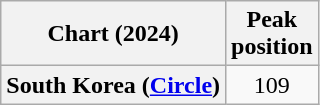<table class="wikitable sortable plainrowheaders" style="text-align:center">
<tr>
<th scope="col">Chart (2024)</th>
<th scope="col">Peak<br>position</th>
</tr>
<tr>
<th scope="row">South Korea (<a href='#'>Circle</a>)</th>
<td>109</td>
</tr>
</table>
